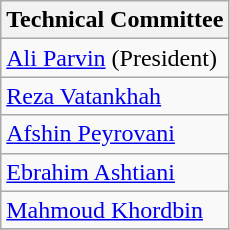<table class="wikitable" "align: right;">
<tr>
<th>Technical Committee</th>
</tr>
<tr>
<td> <a href='#'>Ali Parvin</a> (President)</td>
</tr>
<tr>
<td> <a href='#'>Reza Vatankhah</a></td>
</tr>
<tr>
<td> <a href='#'>Afshin Peyrovani</a></td>
</tr>
<tr>
<td> <a href='#'>Ebrahim Ashtiani</a></td>
</tr>
<tr>
<td> <a href='#'>Mahmoud Khordbin</a></td>
</tr>
<tr>
</tr>
</table>
